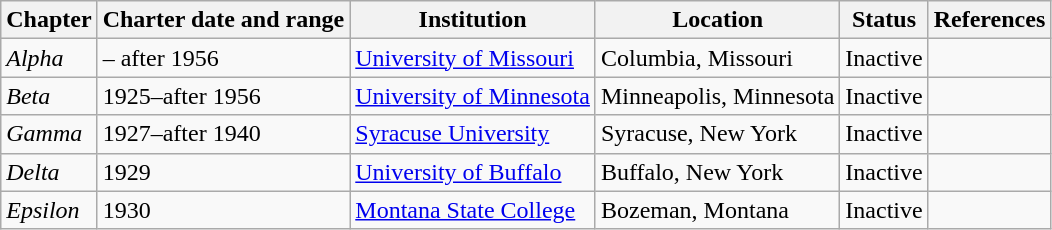<table class="wikitable sortable">
<tr>
<th>Chapter</th>
<th>Charter date and range</th>
<th>Institution</th>
<th>Location</th>
<th>Status</th>
<th>References</th>
</tr>
<tr>
<td><em>Alpha</em></td>
<td> – after 1956</td>
<td><a href='#'>University of Missouri</a></td>
<td>Columbia, Missouri</td>
<td>Inactive</td>
<td></td>
</tr>
<tr>
<td><em>Beta</em></td>
<td>1925–after 1956</td>
<td><a href='#'>University of Minnesota</a></td>
<td>Minneapolis, Minnesota</td>
<td>Inactive</td>
<td></td>
</tr>
<tr>
<td><em>Gamma</em></td>
<td>1927–after 1940</td>
<td><a href='#'>Syracuse University</a></td>
<td>Syracuse, New York</td>
<td>Inactive</td>
<td></td>
</tr>
<tr>
<td><em>Delta</em></td>
<td>1929</td>
<td><a href='#'>University of Buffalo</a></td>
<td>Buffalo, New York</td>
<td>Inactive</td>
<td></td>
</tr>
<tr>
<td><em>Epsilon</em></td>
<td>1930</td>
<td><a href='#'>Montana State College</a></td>
<td>Bozeman, Montana</td>
<td>Inactive</td>
<td></td>
</tr>
</table>
